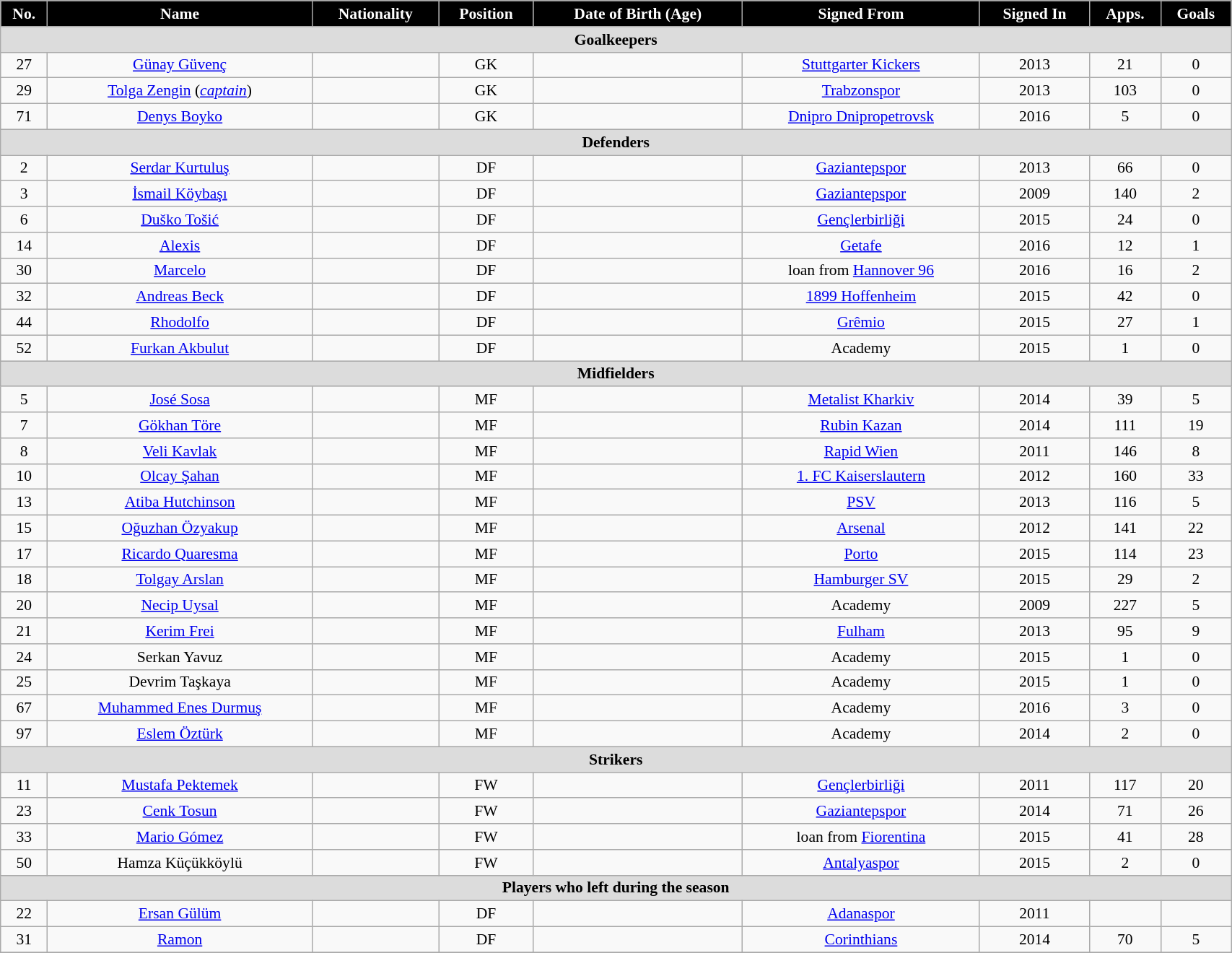<table class="wikitable" style="text-align:center; font-size:90%; width:90%;">
<tr>
<th style="background:#000000; color:white; text-align:center;">No.</th>
<th style="background:#000000; color:white; text-align:center;">Name</th>
<th style="background:#000000; color:white; text-align:center;">Nationality</th>
<th style="background:#000000; color:white; text-align:center;">Position</th>
<th style="background:#000000; color:white; text-align:center;">Date of Birth (Age)</th>
<th style="background:#000000; color:white; text-align:center;">Signed From</th>
<th style="background:#000000; color:white; text-align:center;">Signed In</th>
<th style="background:#000000; color:white; text-align:center;">Apps.</th>
<th style="background:#000000; color:white; text-align:center;">Goals</th>
</tr>
<tr>
<th colspan="9" style="background:#dcdcdc; text-align:center">Goalkeepers</th>
</tr>
<tr>
<td>27</td>
<td><a href='#'>Günay Güvenç</a></td>
<td></td>
<td>GK</td>
<td></td>
<td><a href='#'>Stuttgarter Kickers</a></td>
<td>2013</td>
<td>21</td>
<td>0</td>
</tr>
<tr>
<td>29</td>
<td><a href='#'>Tolga Zengin</a> (<em><a href='#'>captain</a></em>)</td>
<td></td>
<td>GK</td>
<td></td>
<td><a href='#'>Trabzonspor</a></td>
<td>2013</td>
<td>103</td>
<td>0</td>
</tr>
<tr>
<td>71</td>
<td><a href='#'>Denys Boyko</a></td>
<td></td>
<td>GK</td>
<td></td>
<td><a href='#'>Dnipro Dnipropetrovsk</a></td>
<td>2016</td>
<td>5</td>
<td>0</td>
</tr>
<tr>
<th colspan="9" style="background:#dcdcdc; text-align:center">Defenders</th>
</tr>
<tr>
<td>2</td>
<td><a href='#'>Serdar Kurtuluş</a></td>
<td></td>
<td>DF</td>
<td></td>
<td><a href='#'>Gaziantepspor</a></td>
<td>2013</td>
<td>66</td>
<td>0</td>
</tr>
<tr>
<td>3</td>
<td><a href='#'>İsmail Köybaşı</a></td>
<td></td>
<td>DF</td>
<td></td>
<td><a href='#'>Gaziantepspor</a></td>
<td>2009</td>
<td>140</td>
<td>2</td>
</tr>
<tr>
<td>6</td>
<td><a href='#'>Duško Tošić</a></td>
<td></td>
<td>DF</td>
<td></td>
<td><a href='#'>Gençlerbirliği</a></td>
<td>2015</td>
<td>24</td>
<td>0</td>
</tr>
<tr>
<td>14</td>
<td><a href='#'>Alexis</a></td>
<td></td>
<td>DF</td>
<td></td>
<td><a href='#'>Getafe</a></td>
<td>2016</td>
<td>12</td>
<td>1</td>
</tr>
<tr>
<td>30</td>
<td><a href='#'>Marcelo</a></td>
<td></td>
<td>DF</td>
<td></td>
<td>loan from <a href='#'>Hannover 96</a></td>
<td>2016</td>
<td>16</td>
<td>2</td>
</tr>
<tr>
<td>32</td>
<td><a href='#'>Andreas Beck</a></td>
<td></td>
<td>DF</td>
<td></td>
<td><a href='#'>1899 Hoffenheim</a></td>
<td>2015</td>
<td>42</td>
<td>0</td>
</tr>
<tr>
<td>44</td>
<td><a href='#'>Rhodolfo</a></td>
<td></td>
<td>DF</td>
<td></td>
<td><a href='#'>Grêmio</a></td>
<td>2015</td>
<td>27</td>
<td>1</td>
</tr>
<tr>
<td>52</td>
<td><a href='#'>Furkan Akbulut</a></td>
<td></td>
<td>DF</td>
<td></td>
<td>Academy</td>
<td>2015</td>
<td>1</td>
<td>0</td>
</tr>
<tr>
<th colspan="9" style="background:#dcdcdc; text-align:center">Midfielders</th>
</tr>
<tr>
<td>5</td>
<td><a href='#'>José Sosa</a></td>
<td></td>
<td>MF</td>
<td></td>
<td><a href='#'>Metalist Kharkiv</a></td>
<td>2014</td>
<td>39</td>
<td>5</td>
</tr>
<tr>
<td>7</td>
<td><a href='#'>Gökhan Töre</a></td>
<td></td>
<td>MF</td>
<td></td>
<td><a href='#'>Rubin Kazan</a></td>
<td>2014</td>
<td>111</td>
<td>19</td>
</tr>
<tr>
<td>8</td>
<td><a href='#'>Veli Kavlak</a></td>
<td></td>
<td>MF</td>
<td></td>
<td><a href='#'>Rapid Wien</a></td>
<td>2011</td>
<td>146</td>
<td>8</td>
</tr>
<tr>
<td>10</td>
<td><a href='#'>Olcay Şahan</a></td>
<td></td>
<td>MF</td>
<td></td>
<td><a href='#'>1. FC Kaiserslautern</a></td>
<td>2012</td>
<td>160</td>
<td>33</td>
</tr>
<tr>
<td>13</td>
<td><a href='#'>Atiba Hutchinson</a></td>
<td></td>
<td>MF</td>
<td></td>
<td><a href='#'>PSV</a></td>
<td>2013</td>
<td>116</td>
<td>5</td>
</tr>
<tr>
<td>15</td>
<td><a href='#'>Oğuzhan Özyakup</a></td>
<td></td>
<td>MF</td>
<td></td>
<td><a href='#'>Arsenal</a></td>
<td>2012</td>
<td>141</td>
<td>22</td>
</tr>
<tr>
<td>17</td>
<td><a href='#'>Ricardo Quaresma</a></td>
<td></td>
<td>MF</td>
<td></td>
<td><a href='#'>Porto</a></td>
<td>2015</td>
<td>114</td>
<td>23</td>
</tr>
<tr>
<td>18</td>
<td><a href='#'>Tolgay Arslan</a></td>
<td></td>
<td>MF</td>
<td></td>
<td><a href='#'>Hamburger SV</a></td>
<td>2015</td>
<td>29</td>
<td>2</td>
</tr>
<tr>
<td>20</td>
<td><a href='#'>Necip Uysal</a></td>
<td></td>
<td>MF</td>
<td></td>
<td>Academy</td>
<td>2009</td>
<td>227</td>
<td>5</td>
</tr>
<tr>
<td>21</td>
<td><a href='#'>Kerim Frei</a></td>
<td></td>
<td>MF</td>
<td></td>
<td><a href='#'>Fulham</a></td>
<td>2013</td>
<td>95</td>
<td>9</td>
</tr>
<tr>
<td>24</td>
<td>Serkan Yavuz</td>
<td></td>
<td>MF</td>
<td></td>
<td>Academy</td>
<td>2015</td>
<td>1</td>
<td>0</td>
</tr>
<tr>
<td>25</td>
<td>Devrim Taşkaya</td>
<td></td>
<td>MF</td>
<td></td>
<td>Academy</td>
<td>2015</td>
<td>1</td>
<td>0</td>
</tr>
<tr>
<td>67</td>
<td><a href='#'>Muhammed Enes Durmuş</a></td>
<td></td>
<td>MF</td>
<td></td>
<td>Academy</td>
<td>2016</td>
<td>3</td>
<td>0</td>
</tr>
<tr>
<td>97</td>
<td><a href='#'>Eslem Öztürk</a></td>
<td></td>
<td>MF</td>
<td></td>
<td>Academy</td>
<td>2014</td>
<td>2</td>
<td>0</td>
</tr>
<tr>
<th colspan="9" style="background:#dcdcdc; text-align:center">Strikers</th>
</tr>
<tr>
<td>11</td>
<td><a href='#'>Mustafa Pektemek</a></td>
<td></td>
<td>FW</td>
<td></td>
<td><a href='#'>Gençlerbirliği</a></td>
<td>2011</td>
<td>117</td>
<td>20</td>
</tr>
<tr>
<td>23</td>
<td><a href='#'>Cenk Tosun</a></td>
<td></td>
<td>FW</td>
<td></td>
<td><a href='#'>Gaziantepspor</a></td>
<td>2014</td>
<td>71</td>
<td>26</td>
</tr>
<tr>
<td>33</td>
<td><a href='#'>Mario Gómez</a></td>
<td></td>
<td>FW</td>
<td></td>
<td>loan from <a href='#'>Fiorentina</a></td>
<td>2015</td>
<td>41</td>
<td>28</td>
</tr>
<tr>
<td>50</td>
<td>Hamza Küçükköylü</td>
<td></td>
<td>FW</td>
<td></td>
<td><a href='#'>Antalyaspor</a></td>
<td>2015</td>
<td>2</td>
<td>0</td>
</tr>
<tr>
<th colspan="9" style="background:#dcdcdc; text-align:center">Players who left during the season</th>
</tr>
<tr>
<td>22</td>
<td><a href='#'>Ersan Gülüm</a></td>
<td></td>
<td>DF</td>
<td></td>
<td><a href='#'>Adanaspor</a></td>
<td>2011</td>
<td></td>
<td></td>
</tr>
<tr>
<td>31</td>
<td><a href='#'>Ramon</a></td>
<td></td>
<td>DF</td>
<td></td>
<td><a href='#'>Corinthians</a></td>
<td>2014</td>
<td>70</td>
<td>5</td>
</tr>
<tr>
</tr>
</table>
